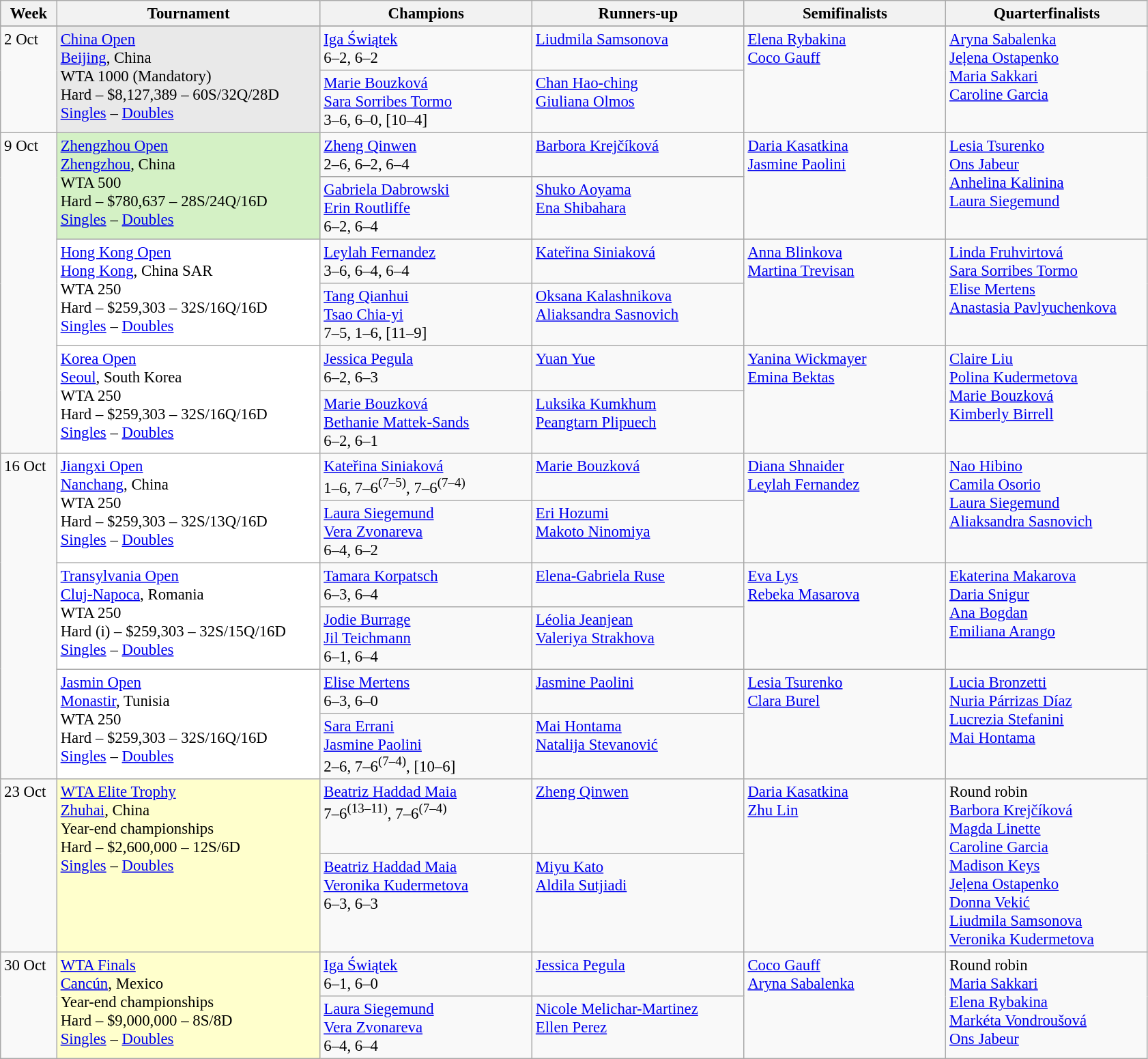<table class=wikitable style=font-size:95%>
<tr>
<th style="width:48px;">Week</th>
<th style="width:250px;">Tournament</th>
<th style="width:200px;">Champions</th>
<th style="width:200px;">Runners-up</th>
<th style="width:190px;">Semifinalists</th>
<th style="width:190px;">Quarterfinalists</th>
</tr>
<tr style="vertical-align:top">
</tr>
<tr style="vertical-align:top">
<td rowspan="2">2 Oct</td>
<td style="background:#e9e9e9;" rowspan=2><a href='#'>China Open</a><br><a href='#'>Beijing</a>, China<br>WTA 1000 (Mandatory)<br>Hard – $8,127,389 – 60S/32Q/28D<br> <a href='#'>Singles</a> – <a href='#'>Doubles</a></td>
<td> <a href='#'>Iga Świątek</a> <br> 6–2, 6–2</td>
<td> <a href='#'>Liudmila Samsonova</a></td>
<td rowspan=2> <a href='#'>Elena Rybakina</a> <br> <a href='#'>Coco Gauff</a></td>
<td rowspan=2> <a href='#'>Aryna Sabalenka</a><br> <a href='#'>Jeļena Ostapenko</a><br> <a href='#'>Maria Sakkari</a><br> <a href='#'>Caroline Garcia</a></td>
</tr>
<tr style="vertical-align:top">
<td> <a href='#'>Marie Bouzková</a> <br>  <a href='#'>Sara Sorribes Tormo</a> <br> 3–6, 6–0, [10–4]</td>
<td> <a href='#'>Chan Hao-ching</a> <br>  <a href='#'>Giuliana Olmos</a></td>
</tr>
<tr style="vertical-align:top">
<td rowspan="6">9 Oct</td>
<td style="background:#d4f1c5;" rowspan="2"><a href='#'>Zhengzhou Open</a><br><a href='#'>Zhengzhou</a>, China<br>WTA 500<br>Hard – $780,637 – 28S/24Q/16D<br><a href='#'>Singles</a> – <a href='#'>Doubles</a></td>
<td> <a href='#'>Zheng Qinwen</a><br>2–6, 6–2, 6–4</td>
<td> <a href='#'>Barbora Krejčíková</a></td>
<td rowspan=2> <a href='#'>Daria Kasatkina</a><br> <a href='#'>Jasmine Paolini</a></td>
<td rowspan=2> <a href='#'>Lesia Tsurenko</a><br> <a href='#'>Ons Jabeur</a> <br> <a href='#'>Anhelina Kalinina</a> <br> <a href='#'>Laura Siegemund</a></td>
</tr>
<tr style="vertical-align:top">
<td> <a href='#'>Gabriela Dabrowski</a> <br> <a href='#'>Erin Routliffe</a> <br>6–2, 6–4</td>
<td> <a href='#'>Shuko Aoyama</a> <br> <a href='#'>Ena Shibahara</a></td>
</tr>
<tr style="vertical-align:top">
<td style="background:#fff;" rowspan="2"><a href='#'>Hong Kong Open</a><br><a href='#'>Hong Kong</a>, China SAR<br>WTA 250<br>Hard – $259,303 – 32S/16Q/16D<br><a href='#'>Singles</a> – <a href='#'>Doubles</a></td>
<td> <a href='#'>Leylah Fernandez</a> <br> 3–6, 6–4, 6–4</td>
<td> <a href='#'>Kateřina Siniaková</a></td>
<td rowspan=2> <a href='#'>Anna Blinkova</a><br> <a href='#'>Martina Trevisan</a></td>
<td rowspan=2> <a href='#'>Linda Fruhvirtová</a><br> <a href='#'>Sara Sorribes Tormo</a><br> <a href='#'>Elise Mertens</a><br> <a href='#'>Anastasia Pavlyuchenkova</a></td>
</tr>
<tr style="vertical-align:top">
<td> <a href='#'>Tang Qianhui</a> <br>  <a href='#'>Tsao Chia-yi</a> <br> 7–5, 1–6, [11–9]</td>
<td> <a href='#'>Oksana Kalashnikova</a> <br>  <a href='#'>Aliaksandra Sasnovich</a></td>
</tr>
<tr style="vertical-align:top">
<td style="background:#fff;" rowspan="2"><a href='#'>Korea Open</a><br><a href='#'>Seoul</a>, South Korea<br>WTA 250<br>Hard – $259,303 – 32S/16Q/16D<br><a href='#'>Singles</a> – <a href='#'>Doubles</a></td>
<td> <a href='#'>Jessica Pegula</a> <br> 6–2, 6–3</td>
<td> <a href='#'>Yuan Yue</a></td>
<td rowspan=2> <a href='#'>Yanina Wickmayer</a><br>  <a href='#'>Emina Bektas</a></td>
<td rowspan=2> <a href='#'>Claire Liu</a> <br> <a href='#'>Polina Kudermetova</a><br> <a href='#'>Marie Bouzková</a><br> <a href='#'>Kimberly Birrell</a></td>
</tr>
<tr style="vertical-align:top">
<td> <a href='#'>Marie Bouzková</a> <br>  <a href='#'>Bethanie Mattek-Sands</a> <br> 6–2, 6–1</td>
<td> <a href='#'>Luksika Kumkhum</a> <br>  <a href='#'>Peangtarn Plipuech</a></td>
</tr>
<tr style="vertical-align:top">
<td rowspan="6">16 Oct</td>
<td style="background:#fff;" rowspan="2"><a href='#'>Jiangxi Open</a><br><a href='#'>Nanchang</a>, China<br>WTA 250<br>Hard – $259,303 – 32S/13Q/16D<br><a href='#'>Singles</a> – <a href='#'>Doubles</a></td>
<td> <a href='#'>Kateřina Siniaková</a> <br> 1–6, 7–6<sup>(7–5)</sup>, 7–6<sup>(7–4)</sup></td>
<td> <a href='#'>Marie Bouzková</a></td>
<td rowspan=2> <a href='#'>Diana Shnaider</a> <br> <a href='#'>Leylah Fernandez</a></td>
<td rowspan=2> <a href='#'>Nao Hibino</a> <br> <a href='#'>Camila Osorio</a><br> <a href='#'>Laura Siegemund</a><br> <a href='#'>Aliaksandra Sasnovich</a></td>
</tr>
<tr style="vertical-align:top">
<td> <a href='#'>Laura Siegemund</a> <br>  <a href='#'>Vera Zvonareva</a> <br> 6–4, 6–2</td>
<td> <a href='#'>Eri Hozumi</a> <br>  <a href='#'>Makoto Ninomiya</a></td>
</tr>
<tr style="vertical-align:top">
<td style="background:#fff;" rowspan="2"><a href='#'>Transylvania Open</a><br><a href='#'>Cluj-Napoca</a>, Romania<br>WTA 250<br>Hard (i) – $259,303 – 32S/15Q/16D<br><a href='#'>Singles</a> – <a href='#'>Doubles</a></td>
<td> <a href='#'>Tamara Korpatsch</a> <br> 6–3, 6–4</td>
<td> <a href='#'>Elena-Gabriela Ruse</a></td>
<td rowspan=2> <a href='#'>Eva Lys</a> <br> <a href='#'>Rebeka Masarova</a></td>
<td rowspan=2> <a href='#'>Ekaterina Makarova</a> <br> <a href='#'>Daria Snigur</a> <br> <a href='#'>Ana Bogdan</a><br> <a href='#'>Emiliana Arango</a></td>
</tr>
<tr style="vertical-align:top">
<td> <a href='#'>Jodie Burrage</a> <br>  <a href='#'>Jil Teichmann</a> <br> 6–1, 6–4</td>
<td> <a href='#'>Léolia Jeanjean</a> <br>  <a href='#'>Valeriya Strakhova</a></td>
</tr>
<tr style="vertical-align:top">
<td style="background:#fff;" rowspan="2"><a href='#'>Jasmin Open</a><br><a href='#'>Monastir</a>, Tunisia<br>WTA 250<br>Hard – $259,303 – 32S/16Q/16D<br><a href='#'>Singles</a> – <a href='#'>Doubles</a></td>
<td> <a href='#'>Elise Mertens</a> <br> 6–3, 6–0</td>
<td> <a href='#'>Jasmine Paolini</a></td>
<td rowspan=2> <a href='#'>Lesia Tsurenko</a> <br> <a href='#'>Clara Burel</a></td>
<td rowspan=2> <a href='#'>Lucia Bronzetti</a><br>  <a href='#'>Nuria Párrizas Díaz</a> <br> <a href='#'>Lucrezia Stefanini</a> <br> <a href='#'>Mai Hontama</a></td>
</tr>
<tr style="vertical-align:top">
<td> <a href='#'>Sara Errani</a> <br>  <a href='#'>Jasmine Paolini</a><br> 2–6, 7–6<sup>(7–4)</sup>, [10–6]</td>
<td> <a href='#'>Mai Hontama</a> <br>  <a href='#'>Natalija Stevanović</a></td>
</tr>
<tr style="vertical-align:top">
<td rowspan="2">23 Oct</td>
<td style="background:#ffc;" rowspan=2><a href='#'>WTA Elite Trophy</a><br><a href='#'>Zhuhai</a>, China<br>Year-end championships<br>Hard – $2,600,000 – 12S/6D<br><a href='#'>Singles</a> – <a href='#'>Doubles</a></td>
<td> <a href='#'>Beatriz Haddad Maia</a> <br> 7–6<sup>(13–11)</sup>, 7–6<sup>(7–4)</sup></td>
<td> <a href='#'>Zheng Qinwen</a></td>
<td rowspan=2> <a href='#'>Daria Kasatkina</a> <br>  <a href='#'>Zhu Lin</a></td>
<td rowspan="2">Round robin <br>  <a href='#'>Barbora Krejčíková</a> <br>  <a href='#'>Magda Linette</a> <br>  <a href='#'>Caroline Garcia</a> <br>  <a href='#'>Madison Keys</a> <br>  <a href='#'>Jeļena Ostapenko</a> <br>  <a href='#'>Donna Vekić</a> <br>  <a href='#'>Liudmila Samsonova</a> <br>  <a href='#'>Veronika Kudermetova</a></td>
</tr>
<tr style="vertical-align:top">
<td> <a href='#'>Beatriz Haddad Maia</a> <br>  <a href='#'>Veronika Kudermetova</a> <br> 6–3, 6–3</td>
<td> <a href='#'>Miyu Kato</a> <br>  <a href='#'>Aldila Sutjiadi</a></td>
</tr>
<tr style="vertical-align:top">
<td rowspan="2">30 Oct</td>
<td style="background:#ffc;" rowspan=2><a href='#'>WTA Finals</a><br><a href='#'>Cancún</a>, Mexico<br>Year-end championships<br>Hard – $9,000,000 – 8S/8D<br><a href='#'>Singles</a> – <a href='#'>Doubles</a></td>
<td> <a href='#'>Iga Świątek</a> <br> 6–1, 6–0</td>
<td> <a href='#'>Jessica Pegula</a></td>
<td rowspan=2> <a href='#'>Coco Gauff</a> <br>  <a href='#'>Aryna Sabalenka</a></td>
<td rowspan="2">Round robin <br>  <a href='#'>Maria Sakkari</a> <br>  <a href='#'>Elena Rybakina</a> <br>  <a href='#'>Markéta Vondroušová</a> <br>  <a href='#'>Ons Jabeur</a></td>
</tr>
<tr style="vertical-align:top">
<td> <a href='#'>Laura Siegemund</a> <br>  <a href='#'>Vera Zvonareva</a> <br> 6–4, 6–4</td>
<td> <a href='#'>Nicole Melichar-Martinez</a> <br>  <a href='#'>Ellen Perez</a></td>
</tr>
</table>
